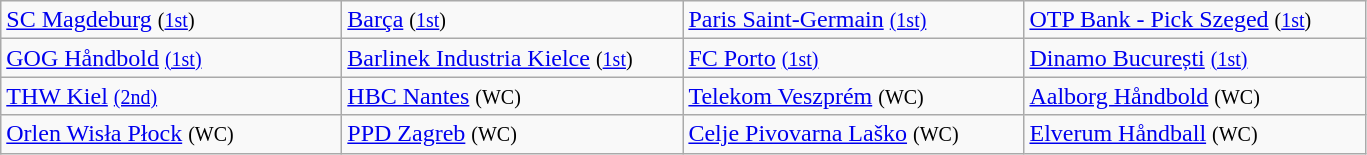<table class="wikitable">
<tr>
<td width=220px> <a href='#'>SC Magdeburg</a> <small>(<a href='#'>1st</a>)</small></td>
<td width=220px> <a href='#'>Barça</a> <small>(<a href='#'>1st</a>)</small></td>
<td width=220px> <a href='#'>Paris Saint-Germain</a> <small><a href='#'>(1st)</a></small></td>
<td width=220px> <a href='#'>OTP Bank - Pick Szeged</a> <small>(<a href='#'>1st</a>)</small></td>
</tr>
<tr>
<td> <a href='#'>GOG Håndbold</a> <small><a href='#'>(1st)</a></small></td>
<td> <a href='#'>Barlinek Industria Kielce</a> <small>(<a href='#'>1st</a>)</small></td>
<td> <a href='#'>FC Porto</a> <small><a href='#'>(1st)</a></small></td>
<td> <a href='#'>Dinamo București</a> <small><a href='#'>(1st)</a></small></td>
</tr>
<tr>
<td> <a href='#'>THW Kiel</a> <small><a href='#'>(2nd)</a></small></td>
<td> <a href='#'>HBC Nantes</a> <small>(WC)</small></td>
<td> <a href='#'>Telekom Veszprém</a> <small>(WC)</small></td>
<td> <a href='#'>Aalborg Håndbold</a> <small>(WC)</small></td>
</tr>
<tr>
<td> <a href='#'>Orlen Wisła Płock</a> <small>(WC)</small></td>
<td> <a href='#'>PPD Zagreb</a> <small>(WC)</small></td>
<td> <a href='#'>Celje Pivovarna Laško</a> <small>(WC)</small></td>
<td> <a href='#'>Elverum Håndball</a> <small>(WC)</small></td>
</tr>
</table>
